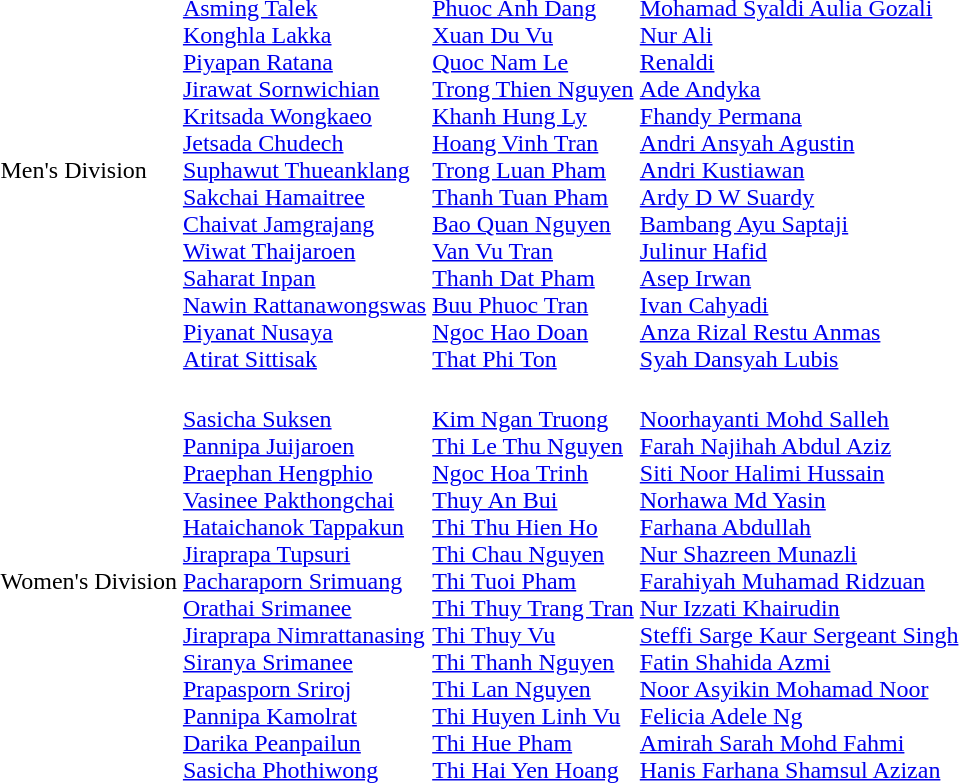<table>
<tr>
<td>Men's Division</td>
<td><br><a href='#'>Asming Talek</a><br><a href='#'>Konghla Lakka</a><br><a href='#'>Piyapan Ratana</a><br><a href='#'>Jirawat Sornwichian</a><br><a href='#'>Kritsada Wongkaeo</a><br><a href='#'>Jetsada Chudech</a><br><a href='#'>Suphawut Thueanklang</a><br><a href='#'>Sakchai Hamaitree</a><br><a href='#'>Chaivat Jamgrajang</a><br><a href='#'>Wiwat Thaijaroen</a><br><a href='#'>Saharat Inpan</a><br><a href='#'>Nawin Rattanawongswas</a><br><a href='#'>Piyanat Nusaya</a><br><a href='#'>Atirat Sittisak</a></td>
<td><br><a href='#'>Phuoc Anh Dang</a><br><a href='#'>Xuan Du Vu</a><br><a href='#'>Quoc Nam Le</a><br><a href='#'>Trong Thien Nguyen</a><br><a href='#'>Khanh Hung Ly</a><br><a href='#'>Hoang Vinh Tran</a><br><a href='#'>Trong Luan Pham</a><br><a href='#'>Thanh Tuan Pham</a><br><a href='#'>Bao Quan Nguyen</a><br><a href='#'>Van Vu Tran</a><br><a href='#'>Thanh Dat Pham</a><br><a href='#'>Buu Phuoc Tran</a><br><a href='#'>Ngoc Hao Doan</a><br><a href='#'>That Phi Ton</a></td>
<td><br><a href='#'>Mohamad Syaldi Aulia Gozali</a><br><a href='#'>Nur Ali</a><br><a href='#'>Renaldi</a><br><a href='#'>Ade Andyka</a><br><a href='#'>Fhandy Permana</a><br><a href='#'>Andri Ansyah Agustin</a><br><a href='#'>Andri Kustiawan</a><br><a href='#'>Ardy D W Suardy</a><br><a href='#'>Bambang Ayu Saptaji</a><br><a href='#'>Julinur Hafid</a><br><a href='#'>Asep Irwan</a><br><a href='#'>Ivan Cahyadi</a><br><a href='#'>Anza Rizal Restu Anmas</a><br><a href='#'>Syah Dansyah Lubis</a></td>
</tr>
<tr>
<td>Women's Division</td>
<td><br><a href='#'>Sasicha Suksen</a><br><a href='#'>Pannipa Juijaroen</a><br><a href='#'>Praephan Hengphio</a><br><a href='#'>Vasinee Pakthongchai</a><br><a href='#'>Hataichanok Tappakun</a><br><a href='#'>Jiraprapa Tupsuri</a><br><a href='#'>Pacharaporn Srimuang</a><br><a href='#'>Orathai Srimanee</a><br><a href='#'>Jiraprapa Nimrattanasing</a><br><a href='#'>Siranya Srimanee</a><br><a href='#'>Prapasporn Sriroj</a><br><a href='#'>Pannipa Kamolrat</a><br><a href='#'>Darika Peanpailun</a><br><a href='#'>Sasicha Phothiwong</a></td>
<td><br><a href='#'>Kim Ngan Truong</a><br><a href='#'>Thi Le Thu Nguyen</a><br><a href='#'>Ngoc Hoa Trinh</a><br><a href='#'>Thuy An Bui</a><br><a href='#'>Thi Thu Hien Ho</a><br><a href='#'>Thi Chau Nguyen</a><br><a href='#'>Thi Tuoi Pham</a><br><a href='#'>Thi Thuy Trang Tran</a><br><a href='#'>Thi Thuy Vu</a><br><a href='#'>Thi Thanh Nguyen</a><br><a href='#'>Thi Lan Nguyen</a><br><a href='#'>Thi Huyen Linh Vu</a><br><a href='#'>Thi Hue Pham</a><br><a href='#'>Thi Hai Yen Hoang</a></td>
<td><br><a href='#'>Noorhayanti Mohd Salleh</a><br><a href='#'>Farah Najihah Abdul Aziz</a><br><a href='#'>Siti Noor Halimi Hussain</a><br><a href='#'>Norhawa Md Yasin</a><br><a href='#'>Farhana Abdullah</a><br><a href='#'>Nur Shazreen Munazli</a><br><a href='#'>Farahiyah Muhamad Ridzuan</a><br><a href='#'>Nur Izzati Khairudin</a><br><a href='#'>Steffi Sarge Kaur Sergeant Singh</a><br><a href='#'>Fatin Shahida Azmi</a><br><a href='#'>Noor Asyikin Mohamad Noor</a><br><a href='#'>Felicia Adele Ng</a><br><a href='#'>Amirah Sarah Mohd Fahmi</a><br><a href='#'>Hanis Farhana Shamsul Azizan</a></td>
</tr>
</table>
